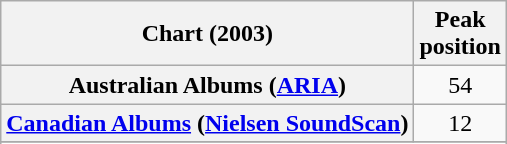<table class="wikitable sortable plainrowheaders">
<tr>
<th scope="col">Chart (2003)</th>
<th scope="col">Peak<br>position</th>
</tr>
<tr>
<th scope="row">Australian Albums (<a href='#'>ARIA</a>)</th>
<td align="center">54</td>
</tr>
<tr>
<th scope="row"><a href='#'>Canadian Albums</a> (<a href='#'>Nielsen SoundScan</a>)</th>
<td align="center">12</td>
</tr>
<tr>
</tr>
<tr>
</tr>
<tr>
</tr>
<tr>
</tr>
<tr>
</tr>
</table>
